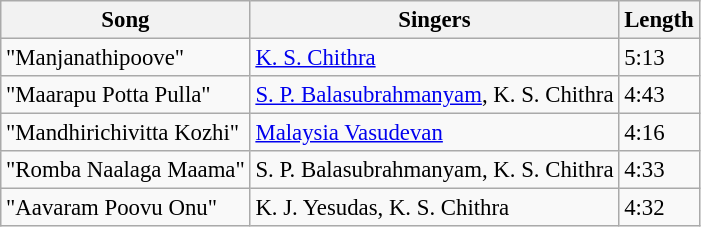<table class="wikitable" style="font-size:95%;">
<tr>
<th>Song</th>
<th>Singers</th>
<th>Length</th>
</tr>
<tr>
<td>"Manjanathipoove"</td>
<td><a href='#'>K. S. Chithra</a></td>
<td>5:13</td>
</tr>
<tr>
<td>"Maarapu Potta Pulla"</td>
<td><a href='#'>S. P. Balasubrahmanyam</a>, K. S. Chithra</td>
<td>4:43</td>
</tr>
<tr>
<td>"Mandhirichivitta Kozhi"</td>
<td><a href='#'>Malaysia Vasudevan</a></td>
<td>4:16</td>
</tr>
<tr>
<td>"Romba Naalaga Maama"</td>
<td>S. P. Balasubrahmanyam, K. S. Chithra</td>
<td>4:33</td>
</tr>
<tr>
<td>"Aavaram Poovu Onu"</td>
<td>K. J. Yesudas, K. S. Chithra</td>
<td>4:32</td>
</tr>
</table>
